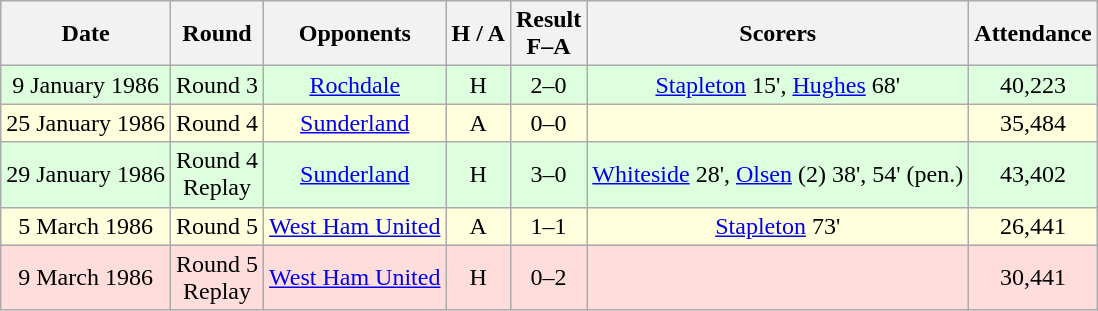<table class="wikitable" style="text-align:center">
<tr>
<th>Date</th>
<th>Round</th>
<th>Opponents</th>
<th>H / A</th>
<th>Result<br>F–A</th>
<th>Scorers</th>
<th>Attendance</th>
</tr>
<tr bgcolor="#ddffdd">
<td>9 January 1986</td>
<td>Round 3</td>
<td><a href='#'>Rochdale</a></td>
<td>H</td>
<td>2–0</td>
<td><a href='#'>Stapleton</a> 15', <a href='#'>Hughes</a> 68'</td>
<td>40,223</td>
</tr>
<tr bgcolor="#ffffdd">
<td>25 January 1986</td>
<td>Round 4</td>
<td><a href='#'>Sunderland</a></td>
<td>A</td>
<td>0–0</td>
<td></td>
<td>35,484</td>
</tr>
<tr bgcolor="#ddffdd">
<td>29 January 1986</td>
<td>Round 4<br>Replay</td>
<td><a href='#'>Sunderland</a></td>
<td>H</td>
<td>3–0</td>
<td><a href='#'>Whiteside</a> 28', <a href='#'>Olsen</a> (2) 38', 54' (pen.)</td>
<td>43,402</td>
</tr>
<tr bgcolor="#ffffdd">
<td>5 March 1986</td>
<td>Round 5</td>
<td><a href='#'>West Ham United</a></td>
<td>A</td>
<td>1–1</td>
<td><a href='#'>Stapleton</a> 73'</td>
<td>26,441</td>
</tr>
<tr bgcolor="#ffdddd">
<td>9 March 1986</td>
<td>Round 5<br>Replay</td>
<td><a href='#'>West Ham United</a></td>
<td>H</td>
<td>0–2</td>
<td></td>
<td>30,441</td>
</tr>
</table>
